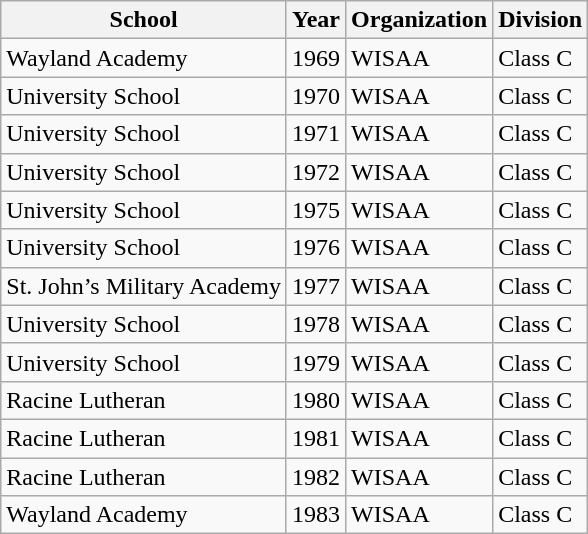<table class="wikitable">
<tr>
<th>School</th>
<th>Year</th>
<th>Organization</th>
<th>Division</th>
</tr>
<tr>
<td>Wayland Academy</td>
<td>1969</td>
<td>WISAA</td>
<td>Class C</td>
</tr>
<tr>
<td>University School</td>
<td>1970</td>
<td>WISAA</td>
<td>Class C</td>
</tr>
<tr>
<td>University School</td>
<td>1971</td>
<td>WISAA</td>
<td>Class C</td>
</tr>
<tr>
<td>University School</td>
<td>1972</td>
<td>WISAA</td>
<td>Class C</td>
</tr>
<tr>
<td>University School</td>
<td>1975</td>
<td>WISAA</td>
<td>Class C</td>
</tr>
<tr>
<td>University School</td>
<td>1976</td>
<td>WISAA</td>
<td>Class C</td>
</tr>
<tr>
<td>St. John’s Military Academy</td>
<td>1977</td>
<td>WISAA</td>
<td>Class C</td>
</tr>
<tr>
<td>University School</td>
<td>1978</td>
<td>WISAA</td>
<td>Class C</td>
</tr>
<tr>
<td>University School</td>
<td>1979</td>
<td>WISAA</td>
<td>Class C</td>
</tr>
<tr>
<td>Racine Lutheran</td>
<td>1980</td>
<td>WISAA</td>
<td>Class C</td>
</tr>
<tr>
<td>Racine Lutheran</td>
<td>1981</td>
<td>WISAA</td>
<td>Class C</td>
</tr>
<tr>
<td>Racine Lutheran</td>
<td>1982</td>
<td>WISAA</td>
<td>Class C</td>
</tr>
<tr>
<td>Wayland Academy</td>
<td>1983</td>
<td>WISAA</td>
<td>Class C</td>
</tr>
</table>
